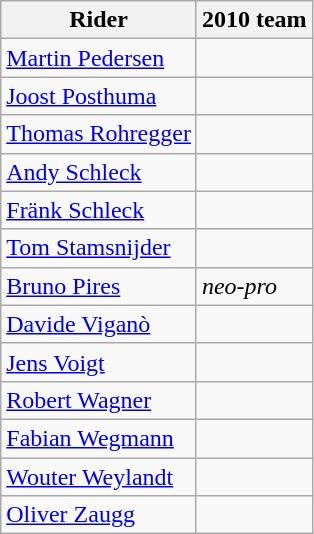<table class="wikitable">
<tr>
<th>Rider</th>
<th>2010 team</th>
</tr>
<tr>
<td><a href='#'>Martin Pedersen</a></td>
<td></td>
</tr>
<tr>
<td><a href='#'>Joost Posthuma</a></td>
<td></td>
</tr>
<tr>
<td><a href='#'>Thomas Rohregger</a></td>
<td></td>
</tr>
<tr>
<td><a href='#'>Andy Schleck</a></td>
<td></td>
</tr>
<tr>
<td><a href='#'>Fränk Schleck</a></td>
<td></td>
</tr>
<tr>
<td><a href='#'>Tom Stamsnijder</a></td>
<td></td>
</tr>
<tr>
<td><a href='#'>Bruno Pires</a></td>
<td><em>neo-pro</em></td>
</tr>
<tr>
<td><a href='#'>Davide Viganò</a></td>
<td></td>
</tr>
<tr>
<td><a href='#'>Jens Voigt</a></td>
<td></td>
</tr>
<tr>
<td><a href='#'>Robert Wagner</a></td>
<td></td>
</tr>
<tr>
<td><a href='#'>Fabian Wegmann</a></td>
<td></td>
</tr>
<tr>
<td><a href='#'>Wouter Weylandt</a></td>
<td></td>
</tr>
<tr>
<td><a href='#'>Oliver Zaugg</a></td>
<td></td>
</tr>
</table>
